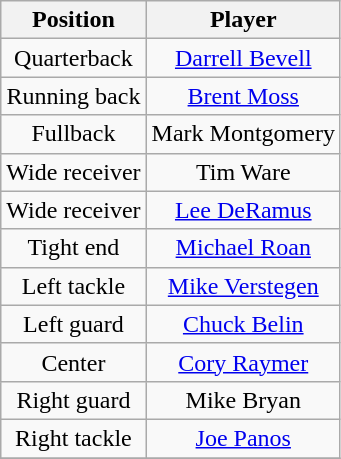<table class="wikitable" style="text-align: center;">
<tr>
<th>Position</th>
<th>Player</th>
</tr>
<tr>
<td>Quarterback</td>
<td><a href='#'>Darrell Bevell</a></td>
</tr>
<tr>
<td>Running back</td>
<td><a href='#'>Brent Moss</a></td>
</tr>
<tr>
<td>Fullback</td>
<td>Mark Montgomery</td>
</tr>
<tr>
<td>Wide receiver</td>
<td>Tim Ware</td>
</tr>
<tr>
<td>Wide receiver</td>
<td><a href='#'>Lee DeRamus</a></td>
</tr>
<tr>
<td>Tight end</td>
<td><a href='#'>Michael Roan</a></td>
</tr>
<tr>
<td>Left tackle</td>
<td><a href='#'>Mike Verstegen</a></td>
</tr>
<tr>
<td>Left guard</td>
<td><a href='#'>Chuck Belin</a></td>
</tr>
<tr>
<td>Center</td>
<td><a href='#'>Cory Raymer</a></td>
</tr>
<tr>
<td>Right guard</td>
<td>Mike Bryan</td>
</tr>
<tr>
<td>Right tackle</td>
<td><a href='#'>Joe Panos</a></td>
</tr>
<tr>
</tr>
</table>
